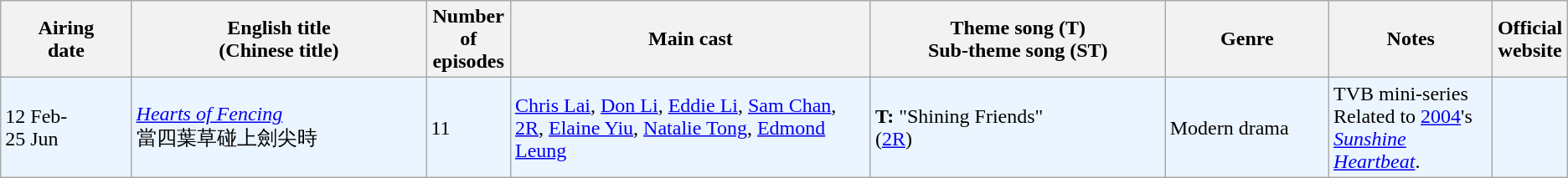<table class="wikitable">
<tr>
<th align=center width=8% bgcolor="silver">Airing<br>date</th>
<th align=center width=18% bgcolor="silver">English title <br> (Chinese title)</th>
<th align=center width=5% bgcolor="silver">Number of episodes</th>
<th align=center width=22% bgcolor="silver">Main cast</th>
<th align=center width=18% bgcolor="silver">Theme song (T) <br>Sub-theme song (ST)</th>
<th align=center width=10% bgcolor="silver">Genre</th>
<th align=center width=10% bgcolor="silver">Notes</th>
<th align=center width=1% bgcolor="silver">Official website</th>
</tr>
<tr ---- bgcolor="ebf5ff">
<td>12 Feb-<br> 25 Jun</td>
<td><em><a href='#'>Hearts of Fencing</a></em> <br> 當四葉草碰上劍尖時</td>
<td>11</td>
<td><a href='#'>Chris Lai</a>, <a href='#'>Don Li</a>, <a href='#'>Eddie Li</a>, <a href='#'>Sam Chan</a>, <a href='#'>2R</a>, <a href='#'>Elaine Yiu</a>, <a href='#'>Natalie Tong</a>, <a href='#'>Edmond Leung</a></td>
<td><strong>T:</strong> "Shining Friends" <br>(<a href='#'>2R</a>)</td>
<td>Modern drama</td>
<td>TVB mini-series <br> Related to <a href='#'>2004</a>'s <em><a href='#'>Sunshine Heartbeat</a></em>.</td>
<td></td>
</tr>
</table>
